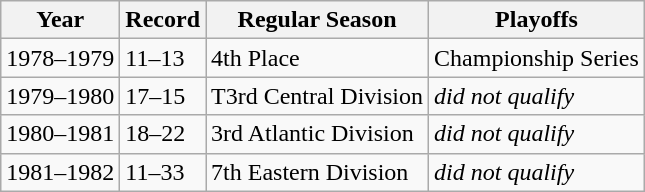<table class="wikitable">
<tr>
<th>Year</th>
<th>Record</th>
<th>Regular Season</th>
<th>Playoffs</th>
</tr>
<tr>
<td>1978–1979</td>
<td>11–13</td>
<td>4th Place</td>
<td>Championship Series</td>
</tr>
<tr>
<td>1979–1980</td>
<td>17–15</td>
<td>T3rd Central Division</td>
<td><em>did not qualify</em></td>
</tr>
<tr>
<td>1980–1981</td>
<td>18–22</td>
<td>3rd Atlantic Division</td>
<td><em>did not qualify</em></td>
</tr>
<tr>
<td>1981–1982</td>
<td>11–33</td>
<td>7th Eastern Division</td>
<td><em>did not qualify</em></td>
</tr>
</table>
